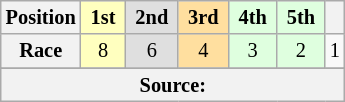<table class="wikitable" style="font-size: 85%; text-align:center">
<tr>
<th>Position</th>
<th style="background-color:#ffffbf"> 1st </th>
<th style="background-color:#dfdfdf"> 2nd </th>
<th style="background-color:#ffdf9f"> 3rd </th>
<th style="background-color:#dfffdf"> 4th </th>
<th style="background-color:#dfffdf"> 5th </th>
<th><a href='#'></a></th>
</tr>
<tr>
<th>Race</th>
<td style="background-color:#ffffbf">8</td>
<td style="background-color:#dfdfdf">6</td>
<td style="background-color:#ffdf9f">4</td>
<td style="background-color:#dfffdf">3</td>
<td style="background-color:#dfffdf">2</td>
<td>1</td>
</tr>
<tr>
</tr>
<tr class="sortbottom">
<th colspan="7">Source:</th>
</tr>
</table>
